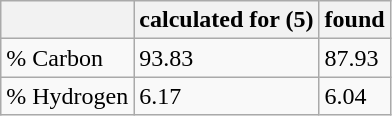<table class="wikitable" border="1">
<tr>
<th></th>
<th>calculated for (5)</th>
<th>found</th>
</tr>
<tr>
<td>% Carbon</td>
<td>93.83</td>
<td>87.93</td>
</tr>
<tr>
<td>% Hydrogen</td>
<td>6.17</td>
<td>6.04</td>
</tr>
</table>
